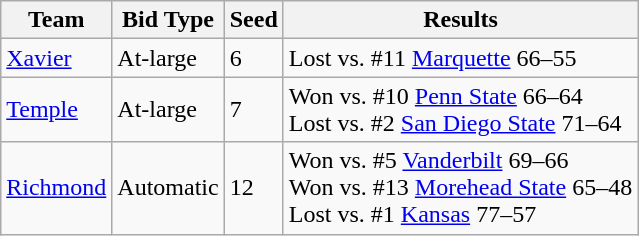<table class="wikitable">
<tr>
<th style="text-align:center;">Team</th>
<th style="text-align:center;">Bid Type</th>
<th style="text-align:center;">Seed</th>
<th style="text-align:center;">Results</th>
</tr>
<tr>
<td><a href='#'>Xavier</a></td>
<td>At-large</td>
<td>6</td>
<td>Lost vs. #11 <a href='#'>Marquette</a> 66–55</td>
</tr>
<tr>
<td><a href='#'>Temple</a></td>
<td>At-large</td>
<td>7</td>
<td>Won vs. #10 <a href='#'>Penn State</a> 66–64<br>Lost vs. #2 <a href='#'>San Diego State</a> 71–64</td>
</tr>
<tr>
<td><a href='#'>Richmond</a></td>
<td>Automatic</td>
<td>12</td>
<td>Won vs. #5 <a href='#'>Vanderbilt</a> 69–66<br>Won vs. #13 <a href='#'>Morehead State</a> 65–48<br>Lost vs. #1 <a href='#'>Kansas</a> 77–57</td>
</tr>
</table>
